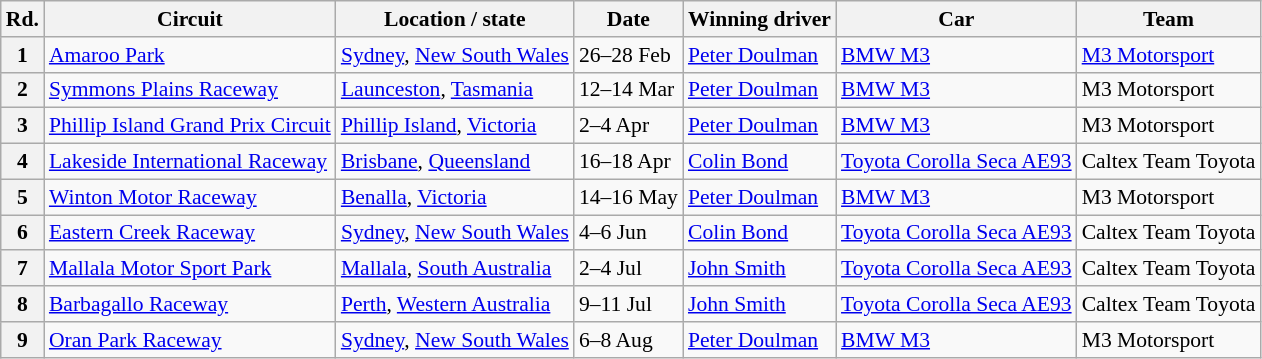<table class="wikitable" style="font-size: 90%">
<tr>
<th>Rd.</th>
<th>Circuit</th>
<th>Location / state</th>
<th>Date</th>
<th>Winning driver</th>
<th>Car</th>
<th>Team</th>
</tr>
<tr>
<th>1</th>
<td><a href='#'>Amaroo Park</a></td>
<td><a href='#'>Sydney</a>, <a href='#'>New South Wales</a></td>
<td>26–28 Feb</td>
<td> <a href='#'>Peter Doulman</a></td>
<td><a href='#'>BMW M3</a></td>
<td><a href='#'>M3 Motorsport</a></td>
</tr>
<tr>
<th>2</th>
<td><a href='#'>Symmons Plains Raceway</a></td>
<td><a href='#'>Launceston</a>, <a href='#'>Tasmania</a></td>
<td>12–14 Mar</td>
<td> <a href='#'>Peter Doulman</a></td>
<td><a href='#'>BMW M3</a></td>
<td>M3 Motorsport</td>
</tr>
<tr>
<th>3</th>
<td><a href='#'>Phillip Island Grand Prix Circuit</a></td>
<td><a href='#'>Phillip Island</a>, <a href='#'>Victoria</a></td>
<td>2–4 Apr</td>
<td> <a href='#'>Peter Doulman</a></td>
<td><a href='#'>BMW M3</a></td>
<td>M3 Motorsport</td>
</tr>
<tr>
<th>4</th>
<td><a href='#'>Lakeside International Raceway</a></td>
<td><a href='#'>Brisbane</a>, <a href='#'>Queensland</a></td>
<td>16–18 Apr</td>
<td> <a href='#'>Colin Bond</a></td>
<td><a href='#'>Toyota Corolla Seca AE93</a></td>
<td>Caltex Team Toyota</td>
</tr>
<tr>
<th>5</th>
<td><a href='#'>Winton Motor Raceway</a></td>
<td><a href='#'>Benalla</a>, <a href='#'>Victoria</a></td>
<td>14–16 May</td>
<td> <a href='#'>Peter Doulman</a></td>
<td><a href='#'>BMW M3</a></td>
<td>M3 Motorsport</td>
</tr>
<tr>
<th>6</th>
<td><a href='#'>Eastern Creek Raceway</a></td>
<td><a href='#'>Sydney</a>, <a href='#'>New South Wales</a></td>
<td>4–6 Jun</td>
<td> <a href='#'>Colin Bond</a></td>
<td><a href='#'>Toyota Corolla Seca AE93</a></td>
<td>Caltex Team Toyota</td>
</tr>
<tr>
<th>7</th>
<td><a href='#'>Mallala Motor Sport Park</a></td>
<td><a href='#'>Mallala</a>, <a href='#'>South Australia</a></td>
<td>2–4 Jul</td>
<td> <a href='#'>John Smith</a></td>
<td><a href='#'>Toyota Corolla Seca AE93</a></td>
<td>Caltex Team Toyota</td>
</tr>
<tr>
<th>8</th>
<td><a href='#'>Barbagallo Raceway</a></td>
<td><a href='#'>Perth</a>, <a href='#'>Western Australia</a></td>
<td>9–11 Jul</td>
<td> <a href='#'>John Smith</a></td>
<td><a href='#'>Toyota Corolla Seca AE93</a></td>
<td>Caltex Team Toyota</td>
</tr>
<tr>
<th>9</th>
<td><a href='#'>Oran Park Raceway</a></td>
<td><a href='#'>Sydney</a>, <a href='#'>New South Wales</a></td>
<td>6–8 Aug</td>
<td> <a href='#'>Peter Doulman</a></td>
<td><a href='#'>BMW M3</a></td>
<td>M3 Motorsport</td>
</tr>
</table>
